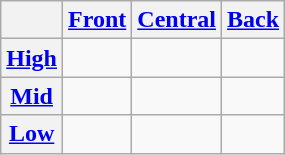<table class="wikitable" style="text-align:center">
<tr>
<th></th>
<th><a href='#'>Front</a></th>
<th><a href='#'>Central</a></th>
<th><a href='#'>Back</a></th>
</tr>
<tr>
<th><a href='#'>High</a></th>
<td align="center"></td>
<td></td>
<td align="center"></td>
</tr>
<tr>
<th><a href='#'>Mid</a></th>
<td align="center"></td>
<td></td>
<td align="center"></td>
</tr>
<tr>
<th><a href='#'>Low</a></th>
<td></td>
<td></td>
<td align="center"></td>
</tr>
</table>
